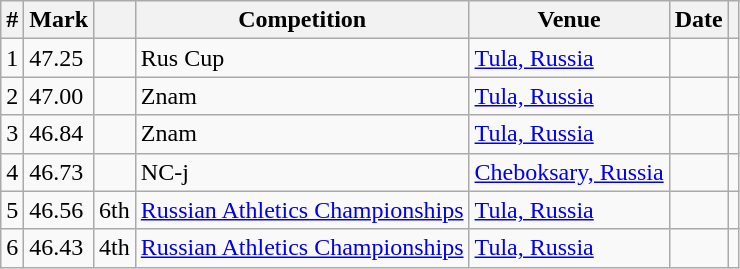<table class="wikitable sortable">
<tr>
<th>#</th>
<th>Mark</th>
<th class=unsortable></th>
<th>Competition</th>
<th>Venue</th>
<th>Date</th>
<th class=unsortable></th>
</tr>
<tr>
<td align=center>1</td>
<td>47.25</td>
<td> </td>
<td>Rus Cup</td>
<td><a href='#'>Tula, Russia</a></td>
<td align=right></td>
<td></td>
</tr>
<tr>
<td align=center>2</td>
<td>47.00</td>
<td> </td>
<td>Znam</td>
<td><a href='#'>Tula, Russia</a></td>
<td align=right></td>
<td></td>
</tr>
<tr>
<td align=center>3</td>
<td>46.84</td>
<td> </td>
<td>Znam</td>
<td><a href='#'>Tula, Russia</a></td>
<td align=right></td>
<td></td>
</tr>
<tr>
<td align=center>4</td>
<td>46.73</td>
<td></td>
<td>NC-j</td>
<td><a href='#'>Cheboksary, Russia</a></td>
<td align=right></td>
<td></td>
</tr>
<tr>
<td align=center>5</td>
<td>46.56</td>
<td>6th </td>
<td><a href='#'>Russian Athletics Championships</a></td>
<td><a href='#'>Tula, Russia</a></td>
<td align=right></td>
<td></td>
</tr>
<tr>
<td align=center>6</td>
<td>46.43</td>
<td>4th</td>
<td><a href='#'>Russian Athletics Championships</a></td>
<td><a href='#'>Tula, Russia</a></td>
<td align=right></td>
<td></td>
</tr>
</table>
